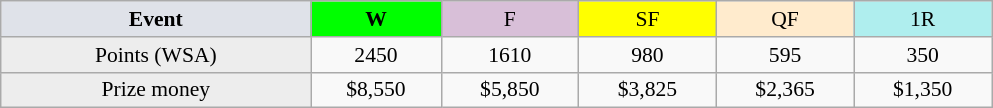<table class=wikitable style=font-size:90%;text-align:center>
<tr>
<td width=200 colspan=1 bgcolor=#dfe2e9><strong>Event</strong></td>
<td width=80 bgcolor=lime><strong>W</strong></td>
<td width=85 bgcolor=#D8BFD8>F</td>
<td width=85 bgcolor=#FFFF00>SF</td>
<td width=85 bgcolor=#ffebcd>QF</td>
<td width=85 bgcolor=#afeeee>1R</td>
</tr>
<tr>
<td bgcolor=#EDEDED>Points (WSA)</td>
<td>2450</td>
<td>1610</td>
<td>980</td>
<td>595</td>
<td>350</td>
</tr>
<tr>
<td bgcolor=#EDEDED>Prize money</td>
<td>$8,550</td>
<td>$5,850</td>
<td>$3,825</td>
<td>$2,365</td>
<td>$1,350</td>
</tr>
</table>
